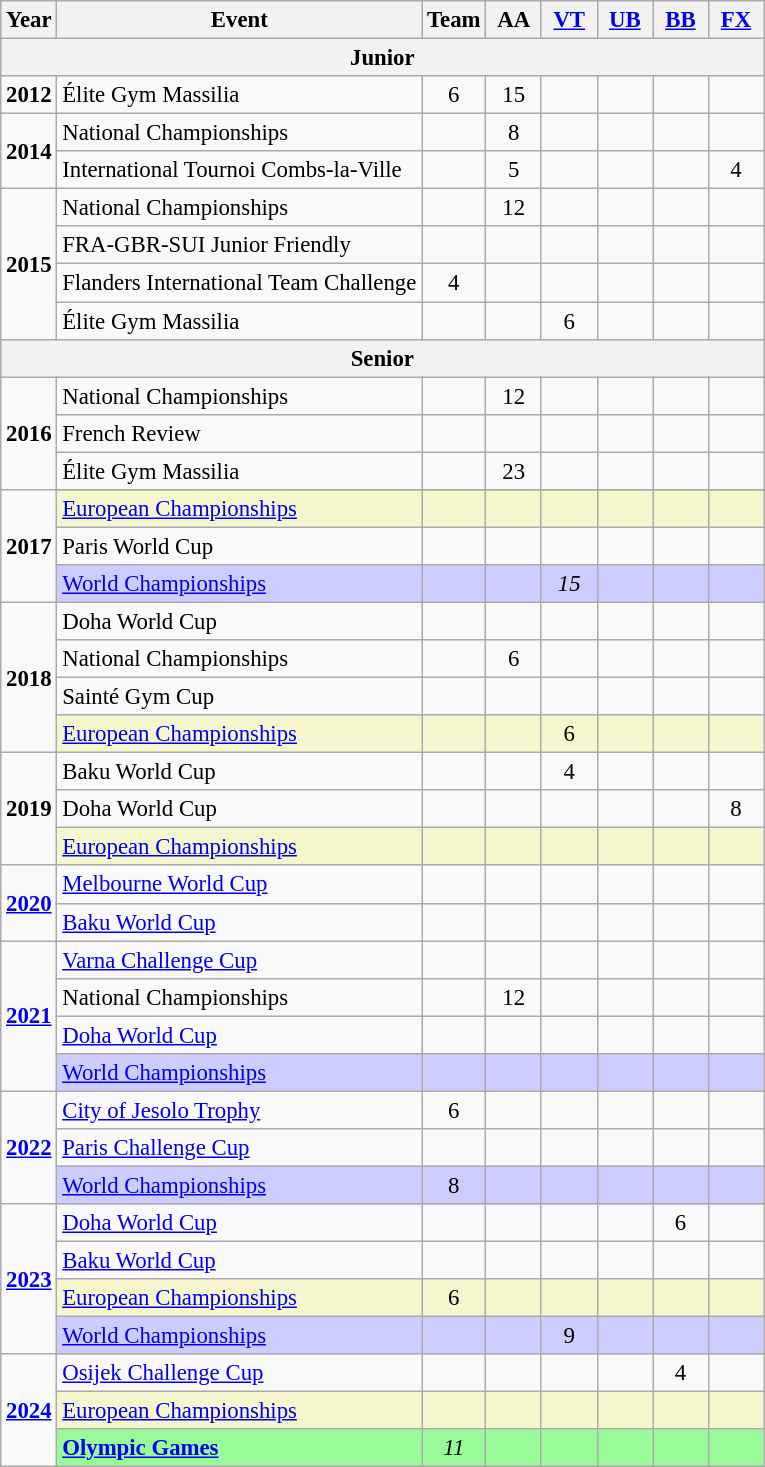<table class="wikitable" style="text-align:center; font-size:95%;">
<tr>
<th align=center>Year</th>
<th align=center>Event</th>
<th style="width:30px;">Team</th>
<th style="width:30px;">AA</th>
<th style="width:30px;"><a href='#'>VT</a></th>
<th style="width:30px;"><a href='#'>UB</a></th>
<th style="width:30px;"><a href='#'>BB</a></th>
<th style="width:30px;"><a href='#'>FX</a></th>
</tr>
<tr>
<th colspan="8"><strong>Junior</strong></th>
</tr>
<tr>
<td rowspan="1"><strong>2012</strong></td>
<td align=left>Élite Gym Massilia</td>
<td>6</td>
<td>15</td>
<td></td>
<td></td>
<td></td>
<td></td>
</tr>
<tr>
<td rowspan="2"><strong>2014</strong></td>
<td align=left>National Championships</td>
<td></td>
<td>8</td>
<td></td>
<td></td>
<td></td>
<td></td>
</tr>
<tr>
<td align=left>International Tournoi Combs-la-Ville</td>
<td></td>
<td>5</td>
<td></td>
<td></td>
<td></td>
<td>4</td>
</tr>
<tr>
<td rowspan="4"><strong>2015</strong></td>
<td align=left>National Championships</td>
<td></td>
<td>12</td>
<td></td>
<td></td>
<td></td>
<td></td>
</tr>
<tr>
<td align=left>FRA-GBR-SUI Junior Friendly</td>
<td></td>
<td></td>
<td></td>
<td></td>
<td></td>
<td></td>
</tr>
<tr>
<td align=left>Flanders International Team Challenge</td>
<td>4</td>
<td></td>
<td></td>
<td></td>
<td></td>
<td></td>
</tr>
<tr>
<td align=left>Élite Gym Massilia</td>
<td></td>
<td></td>
<td>6</td>
<td></td>
<td></td>
<td></td>
</tr>
<tr>
<th colspan="8"><strong>Senior</strong></th>
</tr>
<tr>
<td rowspan="3"><strong>2016</strong></td>
<td align=left>National Championships</td>
<td></td>
<td>12</td>
<td></td>
<td></td>
<td></td>
<td></td>
</tr>
<tr>
<td align=left>French Review</td>
<td></td>
<td></td>
<td></td>
<td></td>
<td></td>
<td></td>
</tr>
<tr>
<td align=left>Élite Gym Massilia</td>
<td></td>
<td>23</td>
<td></td>
<td></td>
<td></td>
<td></td>
</tr>
<tr>
<td rowspan="4"><strong>2017</strong></td>
</tr>
<tr bgcolor="#f5f6ce">
<td align=left><a href='#'>European Championships</a></td>
<td></td>
<td></td>
<td></td>
<td></td>
<td></td>
<td></td>
</tr>
<tr>
<td align=left>Paris World Cup</td>
<td></td>
<td></td>
<td></td>
<td></td>
<td></td>
<td></td>
</tr>
<tr bgcolor="#ccccff">
<td align=left><a href='#'>World Championships</a></td>
<td></td>
<td></td>
<td><em>15</em></td>
<td></td>
<td></td>
<td></td>
</tr>
<tr>
<td rowspan="4"><strong>2018</strong></td>
<td align=left>Doha World Cup</td>
<td></td>
<td></td>
<td></td>
<td></td>
<td></td>
<td></td>
</tr>
<tr>
<td align=left>National Championships</td>
<td></td>
<td>6</td>
<td></td>
<td></td>
<td></td>
<td></td>
</tr>
<tr>
<td align=left>Sainté Gym Cup</td>
<td></td>
<td></td>
<td></td>
<td></td>
<td></td>
<td></td>
</tr>
<tr bgcolor="#f5f6ce">
<td align=left><a href='#'>European Championships</a></td>
<td></td>
<td></td>
<td>6</td>
<td></td>
<td></td>
<td></td>
</tr>
<tr>
<td rowspan="3"><strong>2019</strong></td>
<td align=left>Baku World Cup</td>
<td></td>
<td></td>
<td>4</td>
<td></td>
<td></td>
<td></td>
</tr>
<tr>
<td align=left>Doha World Cup</td>
<td></td>
<td></td>
<td></td>
<td></td>
<td></td>
<td>8</td>
</tr>
<tr bgcolor="#f5f6ce">
<td align=left><a href='#'>European Championships</a></td>
<td></td>
<td></td>
<td></td>
<td></td>
<td></td>
<td></td>
</tr>
<tr>
<td rowspan="2"><strong><a href='#'>2020</a></strong></td>
<td align=left><a href='#'>Melbourne World Cup</a></td>
<td></td>
<td></td>
<td></td>
<td></td>
<td></td>
<td></td>
</tr>
<tr>
<td align=left><a href='#'>Baku World Cup</a></td>
<td></td>
<td></td>
<td></td>
<td></td>
<td></td>
<td></td>
</tr>
<tr>
<td rowspan="4"><strong><a href='#'>2021</a></strong></td>
<td align=left><a href='#'>Varna Challenge Cup</a></td>
<td></td>
<td></td>
<td></td>
<td></td>
<td></td>
<td></td>
</tr>
<tr>
<td align=left>National Championships</td>
<td></td>
<td>12</td>
<td></td>
<td></td>
<td></td>
<td></td>
</tr>
<tr>
<td align=left><a href='#'>Doha World Cup</a></td>
<td></td>
<td></td>
<td></td>
<td></td>
<td></td>
<td></td>
</tr>
<tr bgcolor="#ccccff">
<td align=left><a href='#'>World Championships</a></td>
<td></td>
<td></td>
<td></td>
<td></td>
<td></td>
<td></td>
</tr>
<tr>
<td rowspan="3"><strong><a href='#'>2022</a></strong></td>
<td align=left><a href='#'>City of Jesolo Trophy</a></td>
<td>6</td>
<td></td>
<td></td>
<td></td>
<td></td>
<td></td>
</tr>
<tr>
<td align=left><a href='#'>Paris Challenge Cup</a></td>
<td></td>
<td></td>
<td></td>
<td></td>
<td></td>
<td></td>
</tr>
<tr bgcolor=#CCCCFF>
<td align=left><a href='#'>World Championships</a></td>
<td>8</td>
<td></td>
<td></td>
<td></td>
<td></td>
<td></td>
</tr>
<tr>
<td rowspan="4"><strong><a href='#'>2023</a></strong></td>
<td align=left><a href='#'>Doha World Cup</a></td>
<td></td>
<td></td>
<td></td>
<td></td>
<td>6</td>
<td></td>
</tr>
<tr>
<td align=left><a href='#'>Baku World Cup</a></td>
<td></td>
<td></td>
<td></td>
<td></td>
<td></td>
<td></td>
</tr>
<tr bgcolor=#F5F6CE>
<td align=left><a href='#'>European Championships</a></td>
<td>6</td>
<td></td>
<td></td>
<td></td>
<td></td>
<td></td>
</tr>
<tr bgcolor=#CCCCFF>
<td align=left><a href='#'>World Championships</a></td>
<td></td>
<td></td>
<td>9</td>
<td></td>
<td></td>
<td></td>
</tr>
<tr>
<td rowspan="3"><strong><a href='#'>2024</a></strong></td>
<td align=left><a href='#'>Osijek Challenge Cup</a></td>
<td></td>
<td></td>
<td></td>
<td></td>
<td>4</td>
<td></td>
</tr>
<tr bgcolor=#F5F6CE>
<td align=left><a href='#'>European Championships</a></td>
<td></td>
<td></td>
<td></td>
<td></td>
<td></td>
<td></td>
</tr>
<tr bgcolor=98FB98>
<td align=left><strong><a href='#'>Olympic Games</a></strong></td>
<td><em>11</em></td>
<td></td>
<td></td>
<td></td>
<td></td>
<td></td>
</tr>
</table>
